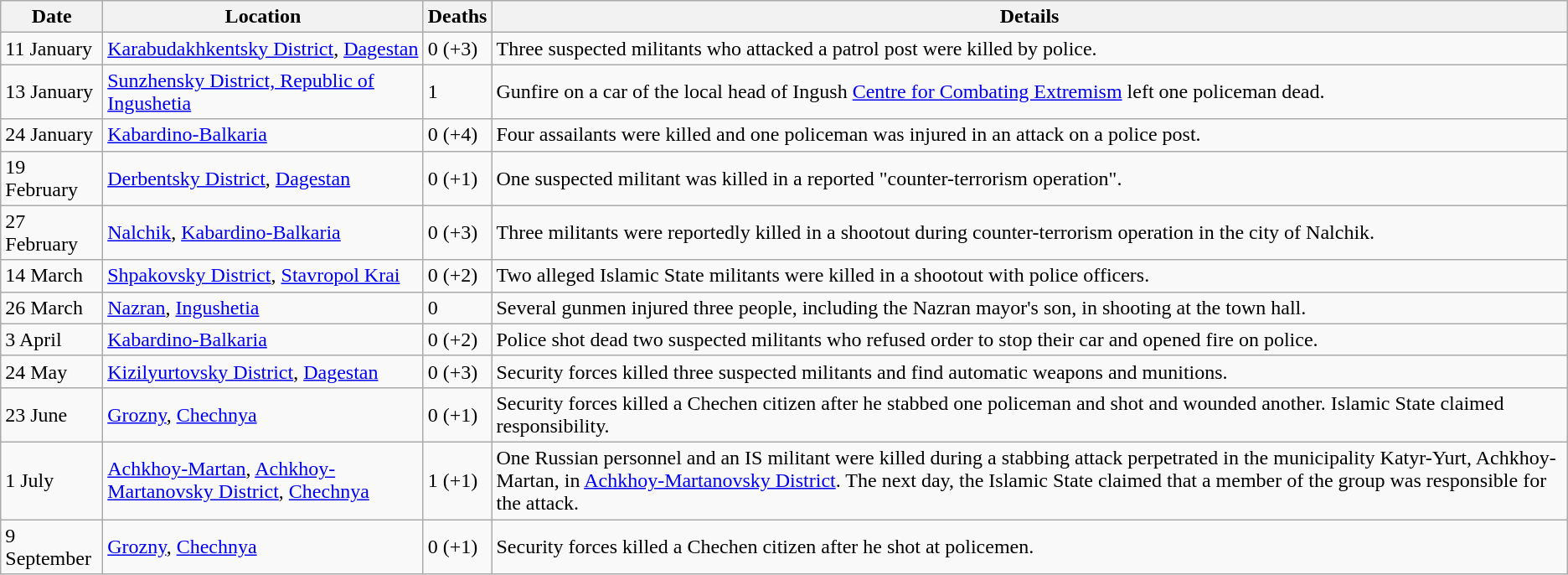<table class = "wikitable">
<tr>
<th>Date</th>
<th>Location</th>
<th>Deaths</th>
<th>Details</th>
</tr>
<tr>
<td>11 January</td>
<td><a href='#'>Karabudakhkentsky District</a>, <a href='#'>Dagestan</a></td>
<td>0 (+3)</td>
<td>Three suspected militants who attacked a patrol post were killed by police.</td>
</tr>
<tr>
<td>13 January</td>
<td><a href='#'>Sunzhensky District, Republic of Ingushetia</a></td>
<td>1</td>
<td>Gunfire on a car of the local head of Ingush <a href='#'>Centre for Combating Extremism</a> left one policeman dead.</td>
</tr>
<tr>
<td>24 January</td>
<td><a href='#'>Kabardino-Balkaria</a></td>
<td>0 (+4)</td>
<td>Four assailants were killed and one policeman was injured in an attack on a police post.</td>
</tr>
<tr>
<td>19 February</td>
<td><a href='#'>Derbentsky District</a>, <a href='#'>Dagestan</a></td>
<td>0 (+1)</td>
<td>One suspected militant was killed in a reported "counter-terrorism operation".</td>
</tr>
<tr>
<td>27 February</td>
<td><a href='#'>Nalchik</a>, <a href='#'>Kabardino-Balkaria</a></td>
<td>0 (+3)</td>
<td>Three militants were reportedly killed in a shootout during counter-terrorism operation in the city of Nalchik.</td>
</tr>
<tr>
<td>14 March</td>
<td><a href='#'>Shpakovsky District</a>, <a href='#'>Stavropol Krai</a></td>
<td>0 (+2)</td>
<td>Two alleged Islamic State militants were killed in a shootout with police officers.</td>
</tr>
<tr>
<td>26 March</td>
<td><a href='#'>Nazran</a>, <a href='#'>Ingushetia</a></td>
<td>0</td>
<td>Several gunmen injured three people, including the Nazran mayor's son, in shooting at the town hall.</td>
</tr>
<tr>
<td>3 April</td>
<td><a href='#'>Kabardino-Balkaria</a></td>
<td>0 (+2)</td>
<td>Police shot dead two suspected militants who refused order to stop their car and opened fire on police.</td>
</tr>
<tr>
<td>24 May</td>
<td><a href='#'>Kizilyurtovsky District</a>, <a href='#'>Dagestan</a></td>
<td>0 (+3)</td>
<td>Security forces killed three suspected militants and find automatic weapons and munitions.</td>
</tr>
<tr>
<td>23 June</td>
<td><a href='#'>Grozny</a>, <a href='#'>Chechnya</a></td>
<td>0 (+1)</td>
<td>Security forces killed a Chechen citizen after he stabbed one policeman and shot and wounded another. Islamic State claimed responsibility.</td>
</tr>
<tr>
<td>1 July</td>
<td><a href='#'>Achkhoy-Martan</a>, <a href='#'>Achkhoy-Martanovsky District</a>, <a href='#'>Chechnya</a></td>
<td>1 (+1)</td>
<td>One Russian personnel and an IS militant were killed during a stabbing attack perpetrated in the municipality Katyr-Yurt, Achkhoy-Martan, in <a href='#'>Achkhoy-Martanovsky District</a>. The next day, the Islamic State claimed that a member of the group was responsible for the attack.</td>
</tr>
<tr>
<td>9 September</td>
<td><a href='#'>Grozny</a>, <a href='#'>Chechnya</a></td>
<td>0 (+1)</td>
<td>Security forces killed a Chechen citizen after he shot at policemen.</td>
</tr>
</table>
